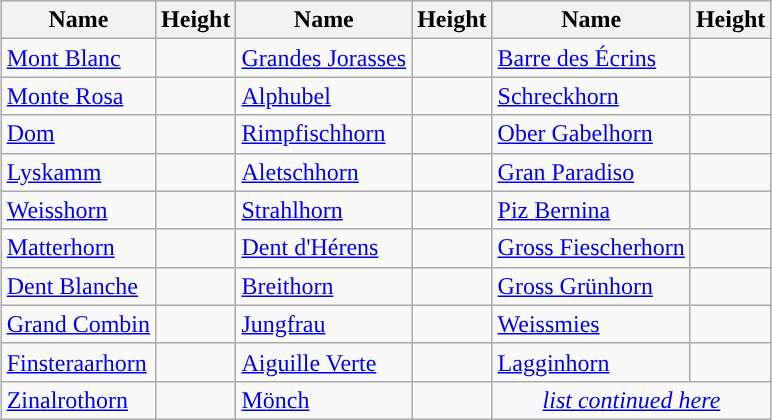<table class="wikitable" style="margin: 1em auto 1em auto;">
<tr>
<th align=left>Name</th>
<th align=left>Height</th>
<th align=left>Name</th>
<th align=left>Height</th>
<th align=left>Name</th>
<th align=left>Height</th>
</tr>
<tr>
<td><a href='#'>Mont Blanc</a></td>
<td></td>
<td><a href='#'>Grandes Jorasses</a></td>
<td></td>
<td><a href='#'>Barre des Écrins</a></td>
<td></td>
</tr>
<tr>
<td><a href='#'>Monte Rosa</a></td>
<td></td>
<td><a href='#'>Alphubel</a></td>
<td></td>
<td><a href='#'>Schreckhorn</a></td>
<td></td>
</tr>
<tr>
<td><a href='#'>Dom</a></td>
<td></td>
<td><a href='#'>Rimpfischhorn</a></td>
<td></td>
<td><a href='#'>Ober Gabelhorn</a></td>
<td></td>
</tr>
<tr>
<td><a href='#'>Lyskamm</a></td>
<td></td>
<td><a href='#'>Aletschhorn</a></td>
<td></td>
<td><a href='#'>Gran Paradiso</a></td>
<td></td>
</tr>
<tr>
<td><a href='#'>Weisshorn</a></td>
<td></td>
<td><a href='#'>Strahlhorn</a></td>
<td></td>
<td><a href='#'>Piz Bernina</a></td>
<td></td>
</tr>
<tr>
<td><a href='#'>Matterhorn</a></td>
<td></td>
<td><a href='#'>Dent d'Hérens</a></td>
<td></td>
<td><a href='#'>Gross Fiescherhorn</a></td>
<td></td>
</tr>
<tr>
<td><a href='#'>Dent Blanche</a></td>
<td></td>
<td><a href='#'>Breithorn</a></td>
<td></td>
<td><a href='#'>Gross Grünhorn</a></td>
<td></td>
</tr>
<tr>
<td><a href='#'>Grand Combin</a></td>
<td></td>
<td><a href='#'>Jungfrau</a></td>
<td></td>
<td><a href='#'>Weissmies</a></td>
<td></td>
</tr>
<tr>
<td><a href='#'>Finsteraarhorn</a></td>
<td></td>
<td><a href='#'>Aiguille Verte</a></td>
<td></td>
<td><a href='#'>Lagginhorn</a></td>
<td></td>
</tr>
<tr>
<td><a href='#'>Zinalrothorn</a></td>
<td></td>
<td><a href='#'>Mönch</a></td>
<td></td>
<td colspan="2" ; style="text-align: center;"><a href='#'><em>list continued here</em></a></td>
</tr>
</table>
